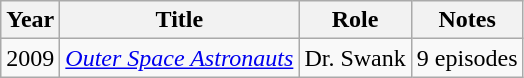<table class="wikitable sortable">
<tr>
<th>Year</th>
<th>Title</th>
<th>Role</th>
<th class="unsortable">Notes</th>
</tr>
<tr>
<td>2009</td>
<td><em><a href='#'>Outer Space Astronauts</a></em></td>
<td>Dr. Swank</td>
<td>9 episodes</td>
</tr>
</table>
